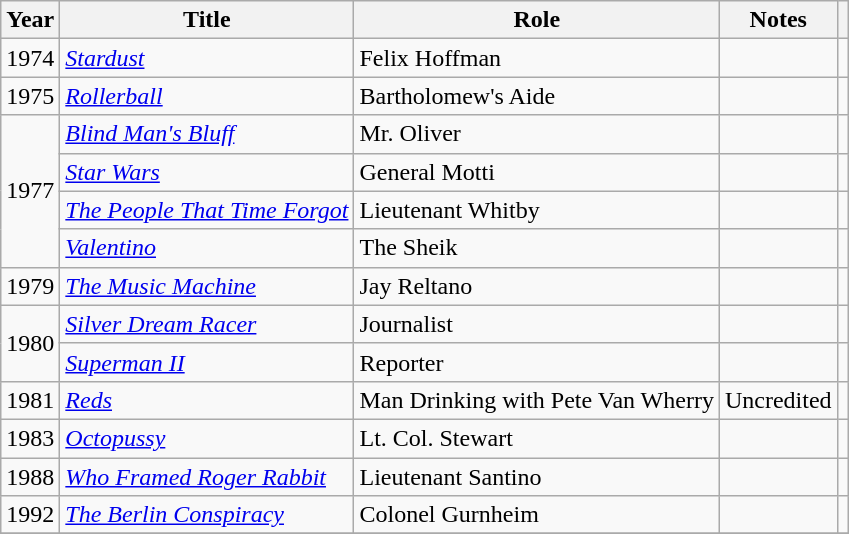<table class="wikitable">
<tr>
<th>Year</th>
<th>Title</th>
<th>Role</th>
<th>Notes</th>
<th></th>
</tr>
<tr>
<td>1974</td>
<td><em><a href='#'>Stardust</a></em></td>
<td>Felix Hoffman</td>
<td></td>
<td></td>
</tr>
<tr>
<td>1975</td>
<td><em><a href='#'>Rollerball</a></em></td>
<td>Bartholomew's Aide</td>
<td></td>
<td></td>
</tr>
<tr>
<td rowspan="4">1977</td>
<td><em><a href='#'>Blind Man's Bluff</a></em></td>
<td>Mr. Oliver</td>
<td></td>
<td></td>
</tr>
<tr>
<td><em><a href='#'>Star Wars</a></em></td>
<td>General Motti</td>
<td></td>
<td></td>
</tr>
<tr>
<td><em><a href='#'>The People That Time Forgot</a></em></td>
<td>Lieutenant Whitby</td>
<td></td>
<td></td>
</tr>
<tr>
<td><em><a href='#'>Valentino</a></em></td>
<td>The Sheik</td>
<td></td>
<td></td>
</tr>
<tr>
<td>1979</td>
<td><em><a href='#'>The Music Machine</a></em></td>
<td>Jay Reltano</td>
<td></td>
<td></td>
</tr>
<tr>
<td rowspan="2">1980</td>
<td><em><a href='#'>Silver Dream Racer</a></em></td>
<td>Journalist</td>
<td></td>
<td></td>
</tr>
<tr>
<td><em><a href='#'>Superman II</a></em></td>
<td>Reporter</td>
<td></td>
<td></td>
</tr>
<tr>
<td>1981</td>
<td><em><a href='#'>Reds</a></em></td>
<td>Man Drinking with Pete Van Wherry</td>
<td>Uncredited</td>
<td></td>
</tr>
<tr>
<td>1983</td>
<td><em><a href='#'>Octopussy</a></em></td>
<td>Lt. Col. Stewart</td>
<td></td>
<td></td>
</tr>
<tr>
<td>1988</td>
<td><em><a href='#'>Who Framed Roger Rabbit</a></em></td>
<td>Lieutenant Santino</td>
<td></td>
<td></td>
</tr>
<tr>
<td>1992</td>
<td><em><a href='#'>The Berlin Conspiracy</a></em></td>
<td>Colonel Gurnheim</td>
<td></td>
<td></td>
</tr>
<tr>
</tr>
</table>
